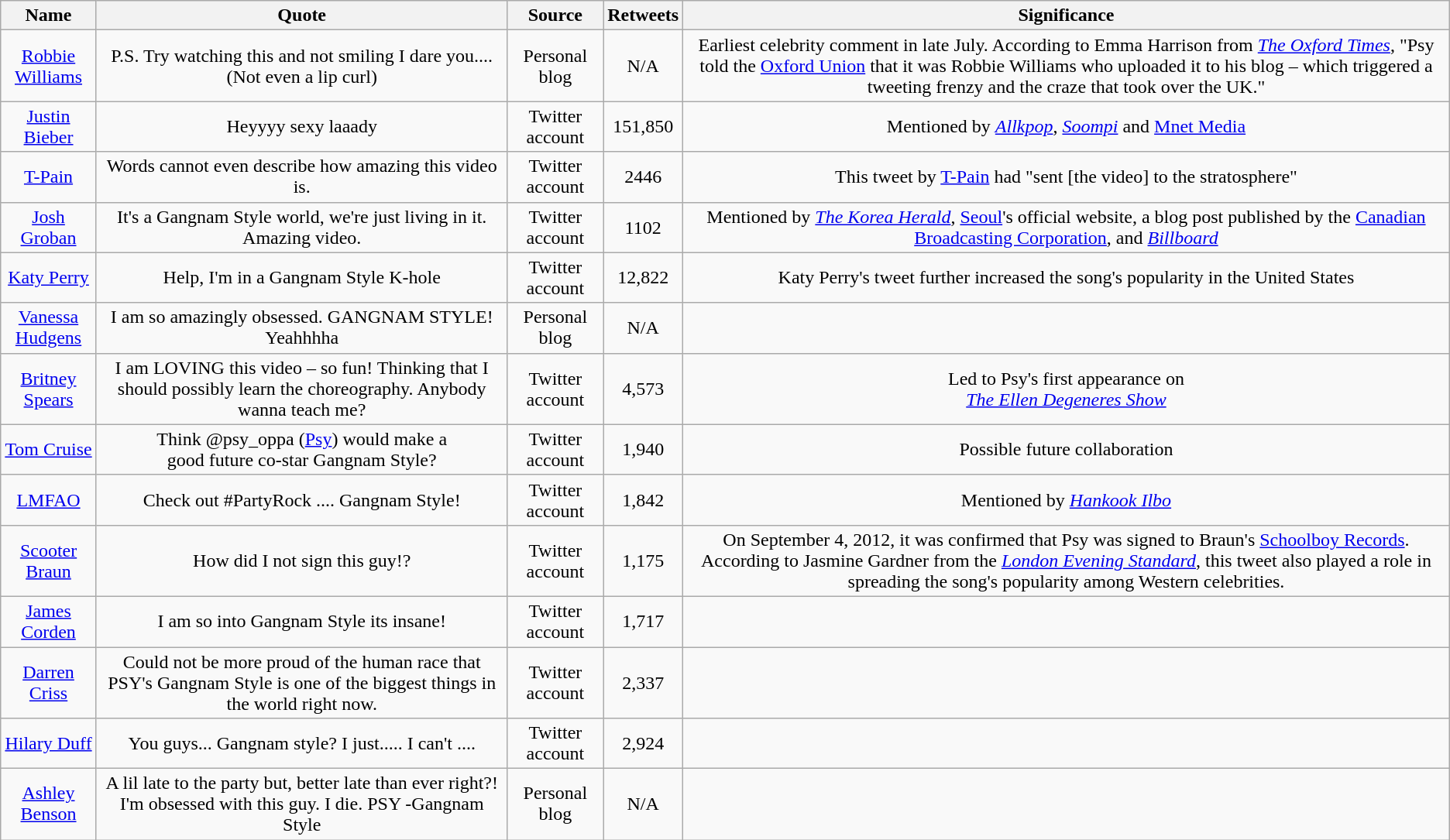<table class="wikitable" style="text-align:center;">
<tr>
<th scope="col" style="width:75px;">Name</th>
<th>Quote</th>
<th scope="col" style="width:75px;">Source</th>
<th>Retweets</th>
<th>Significance</th>
</tr>
<tr>
<td><a href='#'>Robbie Williams</a></td>
<td>P.S. Try watching this and not smiling I dare you.... (Not even a lip curl)</td>
<td>Personal blog</td>
<td>N/A</td>
<td>Earliest celebrity comment in late July. According to Emma Harrison from <em><a href='#'>The Oxford Times</a></em>, "Psy told the <a href='#'>Oxford Union</a> that it was Robbie Williams who uploaded it to his blog – which triggered a tweeting frenzy and the craze that took over the UK."</td>
</tr>
<tr>
<td><a href='#'>Justin Bieber</a></td>
<td>Heyyyy sexy laaady</td>
<td>Twitter account</td>
<td>151,850</td>
<td>Mentioned by <em><a href='#'>Allkpop</a></em>, <em><a href='#'>Soompi</a></em> and <a href='#'>Mnet Media</a></td>
</tr>
<tr>
<td><a href='#'>T-Pain</a></td>
<td>Words cannot even describe how amazing this video is.</td>
<td>Twitter account</td>
<td>2446</td>
<td>This tweet by <a href='#'>T-Pain</a> had "sent [the video] to the stratosphere"</td>
</tr>
<tr>
<td><a href='#'>Josh Groban</a></td>
<td>It's a Gangnam Style world, we're just living in it. Amazing video.</td>
<td>Twitter account</td>
<td>1102</td>
<td>Mentioned by <em><a href='#'>The Korea Herald</a></em>, <a href='#'>Seoul</a>'s official website,  a blog post published by the <a href='#'>Canadian Broadcasting Corporation</a>, and <em><a href='#'>Billboard</a></em></td>
</tr>
<tr>
<td><a href='#'>Katy Perry</a></td>
<td>Help, I'm in a Gangnam Style K-hole</td>
<td>Twitter account</td>
<td>12,822</td>
<td>Katy Perry's tweet further increased the song's popularity in the United States</td>
</tr>
<tr>
<td><a href='#'>Vanessa Hudgens</a></td>
<td>I am so amazingly obsessed. GANGNAM STYLE! Yeahhhha</td>
<td>Personal blog</td>
<td>N/A</td>
</tr>
<tr>
<td><a href='#'>Britney Spears</a></td>
<td>I am LOVING this video – so fun! Thinking that I should possibly learn the choreography. Anybody wanna teach me?</td>
<td>Twitter account</td>
<td>4,573</td>
<td>Led to Psy's first appearance on<br><em><a href='#'>The Ellen Degeneres Show</a></em></td>
</tr>
<tr>
<td><a href='#'>Tom Cruise</a></td>
<td>Think @psy_oppa (<a href='#'>Psy</a>) would make a<br>good future co-star Gangnam Style?</td>
<td>Twitter account</td>
<td>1,940</td>
<td>Possible future collaboration</td>
</tr>
<tr>
<td><a href='#'>LMFAO</a></td>
<td>Check out #PartyRock .... Gangnam Style!</td>
<td>Twitter account</td>
<td>1,842</td>
<td>Mentioned by <em><a href='#'>Hankook Ilbo</a></em></td>
</tr>
<tr>
<td><a href='#'>Scooter Braun</a></td>
<td>How did I not sign this guy!?</td>
<td>Twitter account</td>
<td>1,175</td>
<td>On September 4, 2012, it was confirmed that Psy was signed to Braun's <a href='#'>Schoolboy Records</a>.<br>According to Jasmine Gardner from the <em><a href='#'>London Evening Standard</a></em>, this tweet also played a role in spreading the song's popularity among Western celebrities.</td>
</tr>
<tr>
<td><a href='#'>James Corden</a></td>
<td>I am so into Gangnam Style its insane!</td>
<td>Twitter account</td>
<td>1,717</td>
<td></td>
</tr>
<tr>
<td><a href='#'>Darren Criss</a></td>
<td>Could not be more proud of the human race that PSY's Gangnam Style is one of the biggest things in the world right now.</td>
<td>Twitter account</td>
<td>2,337</td>
<td></td>
</tr>
<tr>
<td><a href='#'>Hilary Duff</a></td>
<td>You guys... Gangnam style? I just..... I can't ....</td>
<td>Twitter account</td>
<td>2,924</td>
<td></td>
</tr>
<tr>
<td><a href='#'>Ashley Benson</a></td>
<td>A lil late to the party but, better late than ever right?!<br>I'm obsessed with this guy. I die. PSY -Gangnam Style</td>
<td>Personal blog</td>
<td>N/A</td>
<td></td>
</tr>
</table>
